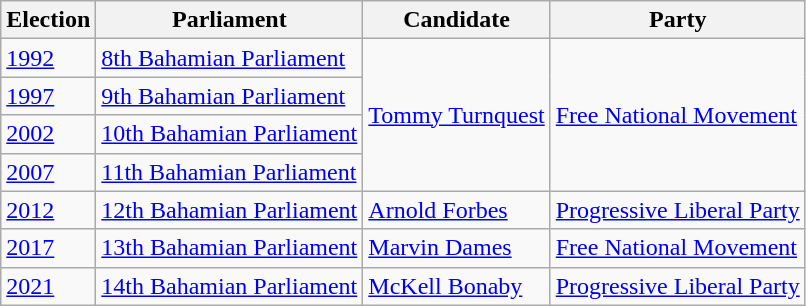<table class="wikitable">
<tr>
<th>Election</th>
<th>Parliament</th>
<th>Candidate</th>
<th>Party</th>
</tr>
<tr>
<td><a href='#'>1992</a></td>
<td><a href='#'>8th Bahamian Parliament</a></td>
<td rowspan="4"><a href='#'>Tommy Turnquest</a></td>
<td rowspan="4"><a href='#'>Free National Movement</a></td>
</tr>
<tr>
<td><a href='#'>1997</a></td>
<td><a href='#'>9th Bahamian Parliament</a></td>
</tr>
<tr>
<td><a href='#'>2002</a></td>
<td><a href='#'>10th Bahamian Parliament</a></td>
</tr>
<tr>
<td><a href='#'>2007</a></td>
<td><a href='#'>11th Bahamian Parliament</a></td>
</tr>
<tr>
<td><a href='#'>2012</a></td>
<td><a href='#'>12th Bahamian Parliament</a></td>
<td><a href='#'>Arnold Forbes</a></td>
<td><a href='#'>Progressive Liberal Party</a></td>
</tr>
<tr>
<td><a href='#'>2017</a></td>
<td><a href='#'>13th Bahamian Parliament</a></td>
<td><a href='#'>Marvin Dames</a></td>
<td><a href='#'>Free National Movement</a></td>
</tr>
<tr>
<td><a href='#'>2021</a></td>
<td><a href='#'>14th Bahamian Parliament</a></td>
<td><a href='#'>McKell Bonaby</a></td>
<td><a href='#'>Progressive Liberal Party</a></td>
</tr>
</table>
